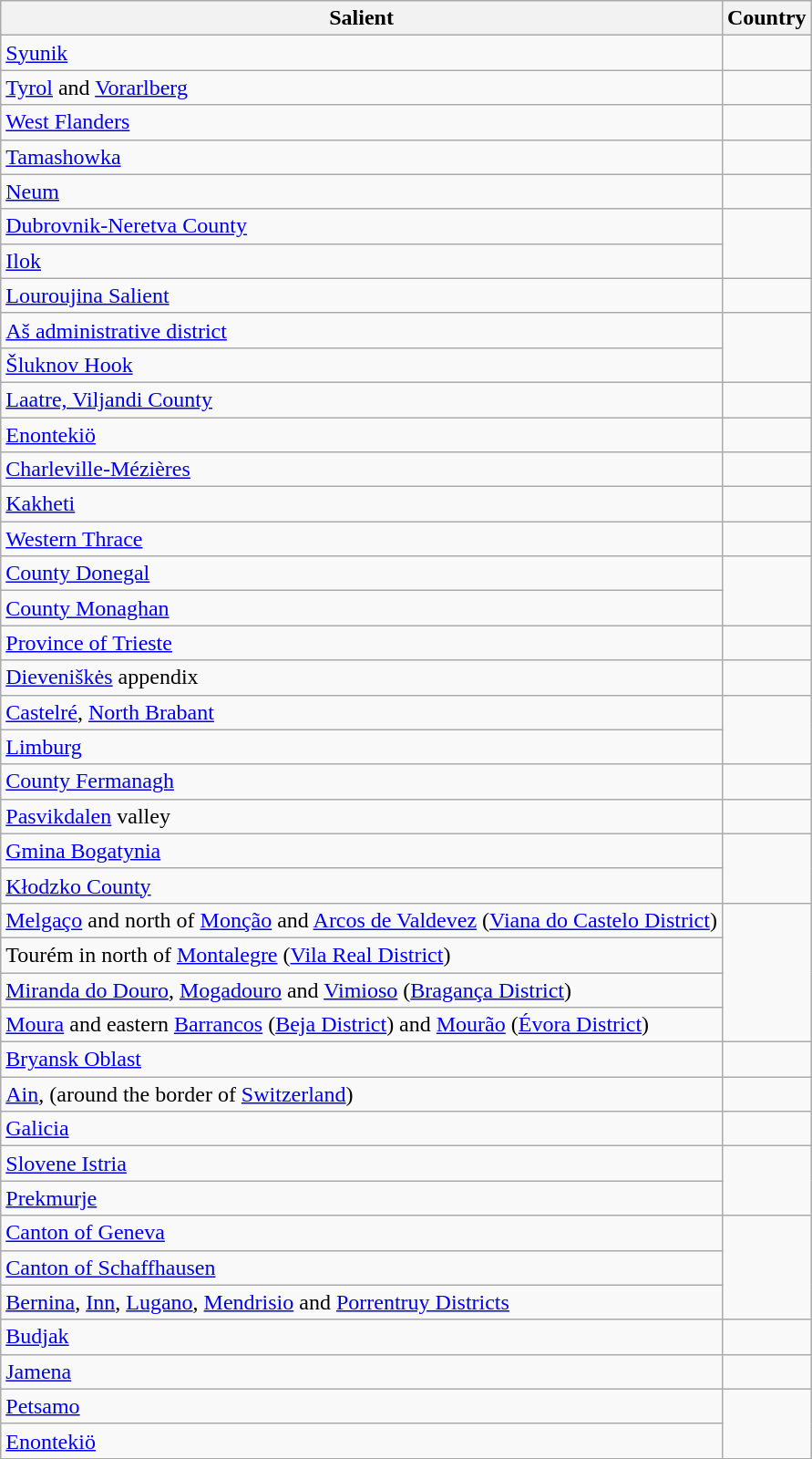<table class="wikitable sortable">
<tr>
<th>Salient</th>
<th>Country</th>
</tr>
<tr>
<td><a href='#'>Syunik</a></td>
<td></td>
</tr>
<tr>
<td><a href='#'>Tyrol</a> and <a href='#'>Vorarlberg</a></td>
<td></td>
</tr>
<tr>
<td><a href='#'>West Flanders</a></td>
<td></td>
</tr>
<tr>
<td><a href='#'>Tamashowka</a></td>
<td></td>
</tr>
<tr>
<td><a href='#'>Neum</a></td>
<td></td>
</tr>
<tr>
<td><a href='#'>Dubrovnik-Neretva County</a></td>
<td rowspan="2"></td>
</tr>
<tr>
<td><a href='#'>Ilok</a></td>
</tr>
<tr>
<td><a href='#'>Louroujina Salient</a></td>
<td></td>
</tr>
<tr>
<td><a href='#'>Aš administrative district</a></td>
<td rowspan="2"></td>
</tr>
<tr>
<td><a href='#'>Šluknov Hook</a></td>
</tr>
<tr>
<td><a href='#'>Laatre, Viljandi County</a></td>
<td></td>
</tr>
<tr>
<td><a href='#'>Enontekiö</a></td>
<td></td>
</tr>
<tr>
<td><a href='#'>Charleville-Mézières</a></td>
<td></td>
</tr>
<tr>
<td><a href='#'>Kakheti</a></td>
<td></td>
</tr>
<tr>
<td><a href='#'>Western Thrace</a></td>
<td></td>
</tr>
<tr>
<td><a href='#'>County Donegal</a></td>
<td rowspan="2"></td>
</tr>
<tr>
<td><a href='#'>County Monaghan</a></td>
</tr>
<tr>
<td><a href='#'>Province of Trieste</a></td>
<td></td>
</tr>
<tr>
<td><a href='#'>Dieveniškės</a> appendix</td>
<td></td>
</tr>
<tr>
<td><a href='#'>Castelré</a>, <a href='#'>North Brabant</a></td>
<td rowspan="2"></td>
</tr>
<tr>
<td><a href='#'>Limburg</a></td>
</tr>
<tr>
<td><a href='#'>County Fermanagh</a></td>
<td></td>
</tr>
<tr>
<td><a href='#'>Pasvikdalen</a> valley</td>
<td></td>
</tr>
<tr>
<td><a href='#'>Gmina Bogatynia</a></td>
<td rowspan="2"></td>
</tr>
<tr>
<td><a href='#'>Kłodzko County</a></td>
</tr>
<tr>
<td><a href='#'>Melgaço</a> and north of <a href='#'>Monção</a> and <a href='#'>Arcos de Valdevez</a> (<a href='#'>Viana do Castelo District</a>)</td>
<td rowspan="4"></td>
</tr>
<tr>
<td>Tourém in north of <a href='#'>Montalegre</a> (<a href='#'>Vila Real District</a>)</td>
</tr>
<tr>
<td><a href='#'>Miranda do Douro</a>, <a href='#'>Mogadouro</a> and <a href='#'>Vimioso</a> (<a href='#'>Bragança District</a>)</td>
</tr>
<tr>
<td><a href='#'>Moura</a> and eastern <a href='#'>Barrancos</a> (<a href='#'>Beja District</a>) and <a href='#'>Mourão</a> (<a href='#'>Évora District</a>)</td>
</tr>
<tr>
<td><a href='#'>Bryansk Oblast</a></td>
<td></td>
</tr>
<tr>
<td><a href='#'>Ain</a>, (around the border of <a href='#'>Switzerland</a>)</td>
<td></td>
</tr>
<tr>
<td><a href='#'>Galicia</a></td>
<td></td>
</tr>
<tr>
<td><a href='#'>Slovene Istria</a></td>
<td rowspan="2"></td>
</tr>
<tr>
<td><a href='#'>Prekmurje</a></td>
</tr>
<tr>
<td><a href='#'>Canton of Geneva</a></td>
<td rowspan="3"></td>
</tr>
<tr>
<td><a href='#'>Canton of Schaffhausen</a></td>
</tr>
<tr>
<td><a href='#'>Bernina</a>, <a href='#'>Inn</a>, <a href='#'>Lugano</a>, <a href='#'>Mendrisio</a> and <a href='#'>Porrentruy Districts</a></td>
</tr>
<tr>
<td><a href='#'>Budjak</a></td>
<td></td>
</tr>
<tr>
<td><a href='#'>Jamena</a></td>
<td></td>
</tr>
<tr>
<td><a href='#'>Petsamo</a></td>
<td rowspan="2"></td>
</tr>
<tr>
<td><a href='#'>Enontekiö</a></td>
</tr>
</table>
